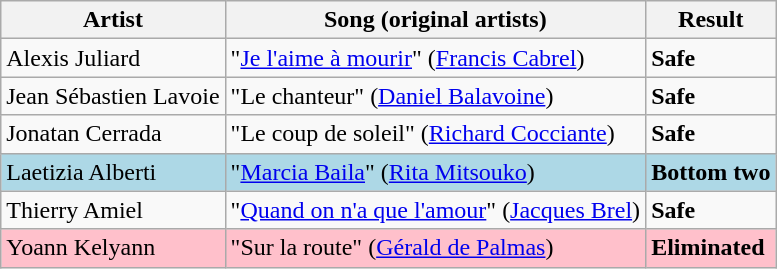<table class=wikitable>
<tr>
<th>Artist</th>
<th>Song (original artists)</th>
<th>Result</th>
</tr>
<tr>
<td>Alexis Juliard</td>
<td>"<a href='#'>Je l'aime à mourir</a>" (<a href='#'>Francis Cabrel</a>)</td>
<td><strong>Safe</strong></td>
</tr>
<tr>
<td>Jean Sébastien Lavoie</td>
<td>"Le chanteur" (<a href='#'>Daniel Balavoine</a>)</td>
<td><strong>Safe</strong></td>
</tr>
<tr>
<td>Jonatan Cerrada</td>
<td>"Le coup de soleil" (<a href='#'>Richard Cocciante</a>)</td>
<td><strong>Safe</strong></td>
</tr>
<tr style="background:lightblue;">
<td>Laetizia Alberti</td>
<td>"<a href='#'>Marcia Baila</a>" (<a href='#'>Rita Mitsouko</a>)</td>
<td><strong>Bottom two</strong></td>
</tr>
<tr>
<td>Thierry Amiel</td>
<td>"<a href='#'>Quand on n'a que l'amour</a>" (<a href='#'>Jacques Brel</a>)</td>
<td><strong>Safe</strong></td>
</tr>
<tr style="background:pink;">
<td>Yoann Kelyann</td>
<td>"Sur la route" (<a href='#'>Gérald de Palmas</a>)</td>
<td><strong>Eliminated</strong></td>
</tr>
</table>
